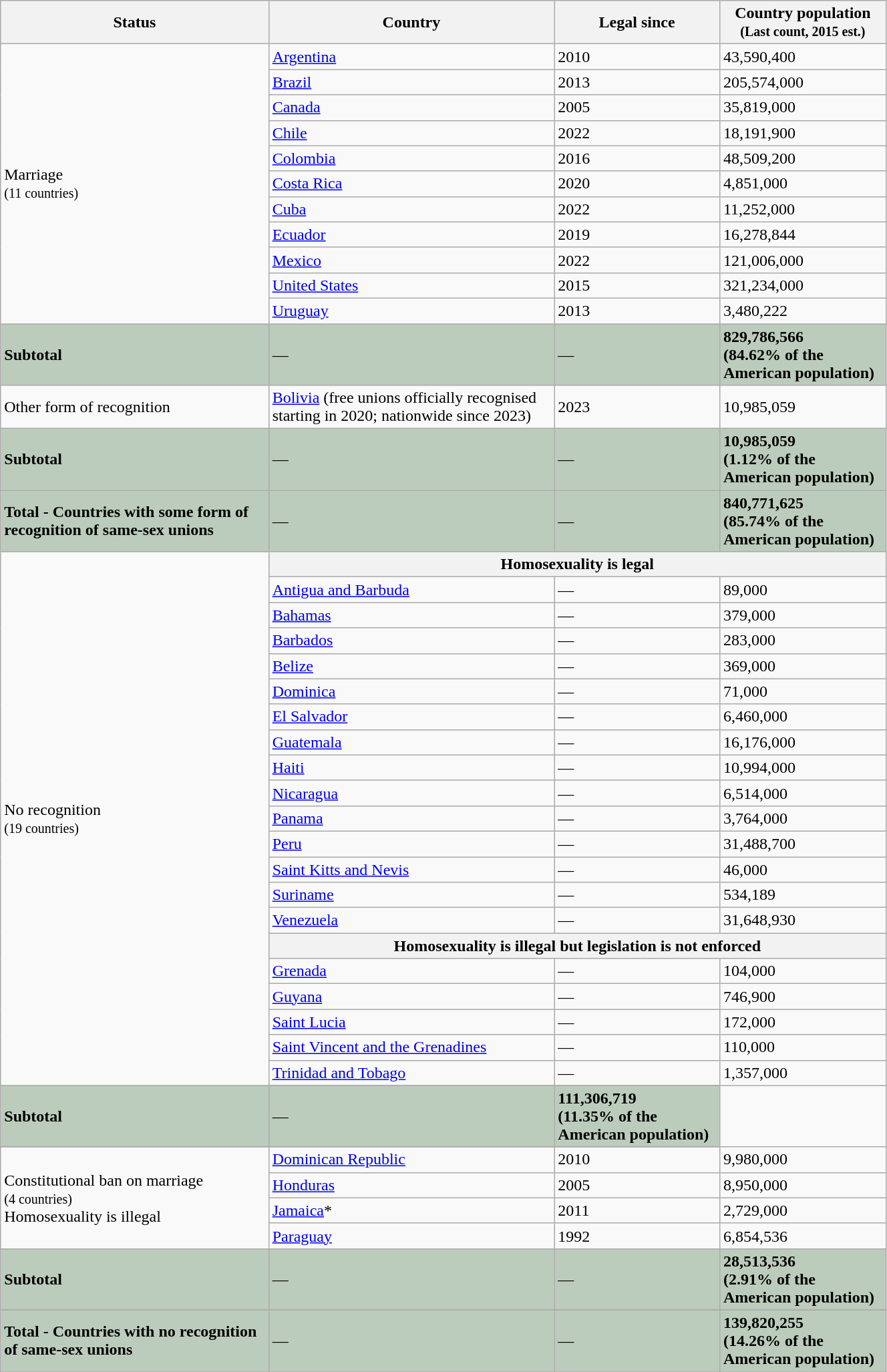<table class="wikitable" style="width:70%">
<tr>
<th>Status</th>
<th>Country</th>
<th>Legal since</th>
<th>Country population<br><small>(Last count, 2015 est.)</small></th>
</tr>
<tr>
<td rowspan="11">Marriage <br><small>(11 countries)</small></td>
<td> <a href='#'>Argentina</a></td>
<td>2010</td>
<td>43,590,400</td>
</tr>
<tr>
<td> <a href='#'>Brazil</a></td>
<td>2013</td>
<td>205,574,000</td>
</tr>
<tr>
<td> <a href='#'>Canada</a></td>
<td>2005</td>
<td>35,819,000</td>
</tr>
<tr>
<td> <a href='#'>Chile</a></td>
<td>2022</td>
<td>18,191,900</td>
</tr>
<tr>
<td> <a href='#'>Colombia</a></td>
<td>2016</td>
<td>48,509,200</td>
</tr>
<tr>
<td> <a href='#'>Costa Rica</a></td>
<td>2020</td>
<td>4,851,000</td>
</tr>
<tr>
<td> <a href='#'>Cuba</a></td>
<td>2022</td>
<td>11,252,000</td>
</tr>
<tr>
<td> <a href='#'>Ecuador</a></td>
<td>2019</td>
<td>16,278,844</td>
</tr>
<tr>
<td> <a href='#'>Mexico</a></td>
<td>2022</td>
<td>121,006,000</td>
</tr>
<tr>
<td> <a href='#'>United States</a></td>
<td>2015</td>
<td>321,234,000</td>
</tr>
<tr>
<td> <a href='#'>Uruguay</a></td>
<td>2013</td>
<td>3,480,222</td>
</tr>
<tr class="sortbottom" style="background:#bcccbc;">
<td><strong>Subtotal</strong></td>
<td>—</td>
<td>—</td>
<td><strong>829,786,566 <br>(84.62% of the American population)</strong></td>
</tr>
<tr>
<td>Other form of recognition</td>
<td> <a href='#'>Bolivia</a> (free unions officially recognised starting in 2020; nationwide since 2023)</td>
<td>2023</td>
<td>10,985,059</td>
</tr>
<tr class="sortbottom" style="background:#bcccbc;">
<td><strong>Subtotal</strong></td>
<td>—</td>
<td>—</td>
<td><strong>10,985,059</strong><br><strong>(1.12% of the American population)</strong></td>
</tr>
<tr class="sortbottom" style="background:#bcccbc;">
<td><strong>Total - Countries with some form of recognition of same-sex unions</strong></td>
<td>—</td>
<td>—</td>
<td><strong>840,771,625 <br>(85.74% of the American population)</strong></td>
</tr>
<tr>
<td rowspan="22">No recognition <br><small>(19 countries)</small><br></td>
<th colspan=3>Homosexuality is legal</th>
</tr>
<tr>
<td> <a href='#'>Antigua and Barbuda</a></td>
<td>—</td>
<td>89,000</td>
</tr>
<tr>
<td> <a href='#'>Bahamas</a></td>
<td>—</td>
<td>379,000</td>
</tr>
<tr>
<td> <a href='#'>Barbados</a></td>
<td>—</td>
<td>283,000</td>
</tr>
<tr>
<td> <a href='#'>Belize</a></td>
<td>—</td>
<td>369,000</td>
</tr>
<tr>
<td> <a href='#'>Dominica</a></td>
<td>—</td>
<td>71,000</td>
</tr>
<tr>
<td> <a href='#'>El Salvador</a></td>
<td>—</td>
<td>6,460,000</td>
</tr>
<tr>
<td> <a href='#'>Guatemala</a></td>
<td>—</td>
<td>16,176,000</td>
</tr>
<tr>
<td> <a href='#'>Haiti</a></td>
<td>—</td>
<td>10,994,000</td>
</tr>
<tr>
<td> <a href='#'>Nicaragua</a></td>
<td>—</td>
<td>6,514,000</td>
</tr>
<tr>
<td> <a href='#'>Panama</a></td>
<td>—</td>
<td>3,764,000</td>
</tr>
<tr>
<td> <a href='#'>Peru</a></td>
<td>—</td>
<td>31,488,700</td>
</tr>
<tr>
<td> <a href='#'>Saint Kitts and Nevis</a></td>
<td>—</td>
<td>46,000</td>
</tr>
<tr>
<td> <a href='#'>Suriname</a></td>
<td>—</td>
<td>534,189</td>
</tr>
<tr>
<td> <a href='#'>Venezuela</a></td>
<td>—</td>
<td>31,648,930</td>
</tr>
<tr>
<th colspan="3">Homosexuality is illegal but legislation is not enforced</th>
</tr>
<tr>
<td> <a href='#'>Grenada</a></td>
<td>—</td>
<td>104,000</td>
</tr>
<tr>
<td> <a href='#'>Guyana</a></td>
<td>—</td>
<td>746,900</td>
</tr>
<tr>
<td> <a href='#'>Saint Lucia</a></td>
<td>—</td>
<td>172,000</td>
</tr>
<tr>
<td> <a href='#'>Saint Vincent and the Grenadines</a></td>
<td>—</td>
<td>110,000</td>
</tr>
<tr>
<td> <a href='#'>Trinidad and Tobago</a></td>
<td>—</td>
<td>1,357,000</td>
</tr>
<tr>
</tr>
<tr class="sortbottom" style="background:#bcccbc;">
<td><strong>Subtotal</strong></td>
<td>—</td>
<td><strong>111,306,719<br>(11.35% of the American population)</strong></td>
</tr>
<tr>
</tr>
<tr>
<td rowspan="4">Constitutional ban on marriage <br><small>(4 countries)</small><br> Homosexuality is illegal<br></td>
<td> <a href='#'>Dominican Republic</a></td>
<td>2010</td>
<td>9,980,000</td>
</tr>
<tr>
<td> <a href='#'>Honduras</a></td>
<td>2005</td>
<td>8,950,000</td>
</tr>
<tr>
<td> <a href='#'>Jamaica</a>*</td>
<td>2011</td>
<td>2,729,000</td>
</tr>
<tr>
<td> <a href='#'>Paraguay</a></td>
<td>1992</td>
<td>6,854,536</td>
</tr>
<tr class="sortbottom" style="background:#bcccbc;">
<td><strong>Subtotal</strong></td>
<td>—</td>
<td>—</td>
<td><strong>28,513,536 <br>(2.91% of the American population)</strong></td>
</tr>
<tr>
</tr>
<tr class="sortbottom" style="background:#bcccbc;">
<td><strong>Total - Countries with no recognition of same-sex unions</strong></td>
<td>—</td>
<td>—</td>
<td><strong>139,820,255<br>(14.26% of the American population)</strong></td>
</tr>
<tr>
</tr>
</table>
